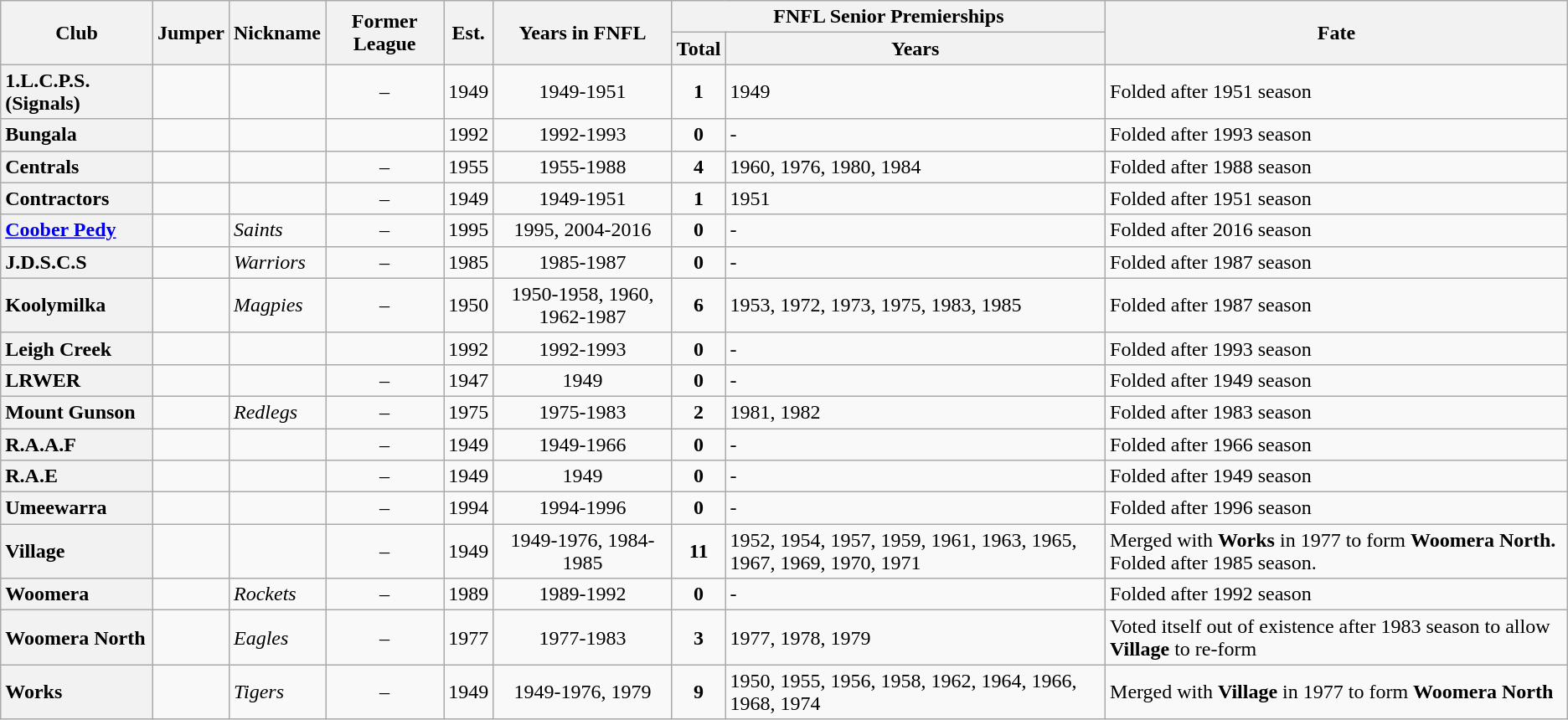<table class="wikitable sortable">
<tr>
<th rowspan="2">Club</th>
<th rowspan="2">Jumper</th>
<th rowspan="2">Nickname</th>
<th rowspan="2">Former League</th>
<th rowspan="2">Est.</th>
<th rowspan="2">Years in FNFL</th>
<th colspan="2">FNFL Senior Premierships</th>
<th rowspan="2">Fate</th>
</tr>
<tr>
<th>Total</th>
<th>Years</th>
</tr>
<tr>
<th style="text-align:left">1.L.C.P.S. (Signals)</th>
<td></td>
<td></td>
<td align="center">–</td>
<td align="center">1949</td>
<td align="center">1949-1951</td>
<td align="center"><strong>1</strong></td>
<td>1949</td>
<td>Folded after 1951 season</td>
</tr>
<tr>
<th style="text-align:left">Bungala</th>
<td align="center"></td>
<td></td>
<td align="center"></td>
<td align="center">1992</td>
<td align="center">1992-1993</td>
<td align="center"><strong>0</strong></td>
<td>-</td>
<td>Folded after 1993 season</td>
</tr>
<tr>
<th style="text-align:left">Centrals</th>
<td align="center"></td>
<td></td>
<td align="center">–</td>
<td align="center">1955</td>
<td align="center">1955-1988</td>
<td align="center"><strong>4</strong></td>
<td>1960, 1976, 1980, 1984</td>
<td>Folded after 1988 season</td>
</tr>
<tr>
<th style="text-align:left">Contractors</th>
<td></td>
<td></td>
<td align="center">–</td>
<td align="center">1949</td>
<td align="center">1949-1951</td>
<td align="center"><strong>1</strong></td>
<td>1951</td>
<td>Folded after 1951 season</td>
</tr>
<tr>
<th style="text-align:left"><a href='#'>Coober Pedy</a></th>
<td></td>
<td><em>Saints</em></td>
<td align="center">–</td>
<td align="center">1995</td>
<td align="center">1995, 2004-2016</td>
<td align="center"><strong>0</strong></td>
<td>-</td>
<td>Folded after 2016 season</td>
</tr>
<tr>
<th style="text-align:left">J.D.S.C.S</th>
<td align="center"></td>
<td><em>Warriors</em></td>
<td align="center">–</td>
<td align="center">1985</td>
<td align="center">1985-1987</td>
<td align="center"><strong>0</strong></td>
<td>-</td>
<td>Folded after 1987 season</td>
</tr>
<tr>
<th style="text-align:left">Koolymilka</th>
<td></td>
<td><em>Magpies</em></td>
<td align="center">–</td>
<td align="center">1950</td>
<td align="center">1950-1958, 1960, 1962-1987</td>
<td align="center"><strong>6</strong></td>
<td>1953, 1972, 1973, 1975, 1983, 1985</td>
<td>Folded after 1987 season</td>
</tr>
<tr>
<th style="text-align:left">Leigh Creek</th>
<td align="center"></td>
<td></td>
<td align="center"></td>
<td align="center">1992</td>
<td align="center">1992-1993</td>
<td align="center"><strong>0</strong></td>
<td>-</td>
<td>Folded after 1993 season</td>
</tr>
<tr>
<th style="text-align:left">LRWER</th>
<td></td>
<td></td>
<td align="center">–</td>
<td align="center">1947</td>
<td align="center">1949</td>
<td align="center"><strong>0</strong></td>
<td>-</td>
<td>Folded after 1949 season</td>
</tr>
<tr>
<th style="text-align:left">Mount Gunson</th>
<td></td>
<td><em>Redlegs</em></td>
<td align="center">–</td>
<td align="center">1975</td>
<td align="center">1975-1983</td>
<td align="center"><strong>2</strong></td>
<td>1981, 1982</td>
<td>Folded after 1983 season</td>
</tr>
<tr>
<th style="text-align:left">R.A.A.F</th>
<td align="center"></td>
<td></td>
<td align="center">–</td>
<td align="center">1949</td>
<td align="center">1949-1966</td>
<td align="center"><strong>0</strong></td>
<td>-</td>
<td>Folded after 1966 season</td>
</tr>
<tr>
<th style="text-align:left">R.A.E</th>
<td></td>
<td></td>
<td align="center">–</td>
<td align="center">1949</td>
<td align="center">1949</td>
<td align="center"><strong>0</strong></td>
<td>-</td>
<td>Folded after 1949 season</td>
</tr>
<tr>
<th style="text-align:left">Umeewarra</th>
<td align="center"></td>
<td></td>
<td align="center">–</td>
<td align="center">1994</td>
<td align="center">1994-1996</td>
<td align="center"><strong>0</strong></td>
<td>-</td>
<td>Folded after 1996 season</td>
</tr>
<tr>
<th style="text-align:left">Village</th>
<td align="center"></td>
<td></td>
<td align="center">–</td>
<td align="center">1949</td>
<td align="center">1949-1976, 1984-1985</td>
<td align="center"><strong>11</strong></td>
<td>1952, 1954, 1957, 1959, 1961, 1963, 1965, 1967, 1969, 1970, 1971</td>
<td>Merged with <strong>Works</strong> in 1977 to form <strong>Woomera North.</strong> Folded after 1985 season.</td>
</tr>
<tr>
<th style="text-align:left">Woomera</th>
<td align="center"></td>
<td><em>Rockets</em></td>
<td align="center">–</td>
<td align="center">1989</td>
<td align="center">1989-1992</td>
<td align="center"><strong>0</strong></td>
<td>-</td>
<td>Folded after 1992 season</td>
</tr>
<tr>
<th style="text-align:left">Woomera North</th>
<td></td>
<td><em>Eagles</em></td>
<td align="center">–</td>
<td align="center">1977</td>
<td align="center">1977-1983</td>
<td align="center"><strong>3</strong></td>
<td>1977, 1978, 1979</td>
<td>Voted itself out of existence after 1983 season to allow <strong>Village</strong> to re-form</td>
</tr>
<tr>
<th style="text-align:left">Works</th>
<td></td>
<td><em>Tigers</em></td>
<td align="center">–</td>
<td align="center">1949</td>
<td align="center">1949-1976, 1979</td>
<td align="center"><strong>9</strong></td>
<td>1950, 1955, 1956, 1958, 1962, 1964, 1966, 1968, 1974</td>
<td>Merged with <strong>Village</strong> in 1977 to form <strong>Woomera North</strong></td>
</tr>
</table>
